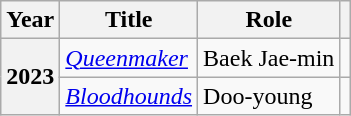<table class="wikitable sortable plainrowheaders">
<tr>
<th scope="col">Year</th>
<th scope="col">Title</th>
<th scope="col">Role</th>
<th scope="col" class="unsortable"></th>
</tr>
<tr>
<th rowspan="2" scope="row">2023</th>
<td><em><a href='#'>Queenmaker</a></em></td>
<td>Baek Jae-min</td>
<td style="text-align:center"></td>
</tr>
<tr>
<td><em><a href='#'>Bloodhounds</a></em></td>
<td>Doo-young</td>
<td style="text-align:center"></td>
</tr>
</table>
